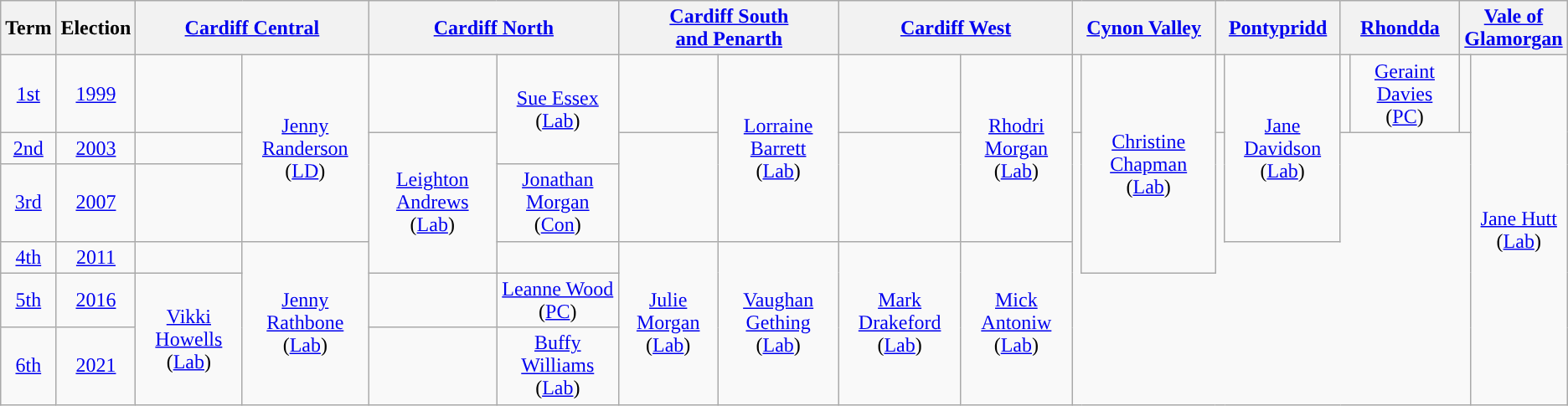<table class="wikitable" style="text-align:center">
<tr>
<th>Term</th>
<th>Election</th>
<th colspan="2"><a href='#'>Cardiff Central</a></th>
<th colspan="2"><a href='#'>Cardiff North</a></th>
<th colspan="2"><a href='#'>Cardiff South<br>and Penarth</a></th>
<th colspan="2"><a href='#'>Cardiff West</a></th>
<th colspan="2"><a href='#'>Cynon Valley</a></th>
<th colspan="2"><a href='#'>Pontypridd</a></th>
<th colspan="2"><a href='#'>Rhondda</a></th>
<th colspan="2"><a href='#'>Vale of<br>Glamorgan</a></th>
</tr>
<tr>
<td><a href='#'>1st</a></td>
<td><a href='#'>1999</a></td>
<td></td>
<td rowspan="3"><a href='#'>Jenny Randerson</a><br>(<a href='#'>LD</a>)</td>
<td></td>
<td rowspan="2"><a href='#'>Sue Essex</a><br>(<a href='#'>Lab</a>)</td>
<td></td>
<td rowspan="3"><a href='#'>Lorraine Barrett</a><br>(<a href='#'>Lab</a>)</td>
<td></td>
<td rowspan="3"><a href='#'>Rhodri Morgan</a><br>(<a href='#'>Lab</a>)</td>
<td></td>
<td rowspan="4"><a href='#'>Christine Chapman</a><br>(<a href='#'>Lab</a>)</td>
<td></td>
<td rowspan="3"><a href='#'>Jane Davidson</a><br>(<a href='#'>Lab</a>)</td>
<td style="color:inherit;background:"></td>
<td><a href='#'>Geraint Davies</a><br>(<a href='#'>PC</a>)</td>
<td></td>
<td rowspan="6"><a href='#'>Jane Hutt</a><br>(<a href='#'>Lab</a>)</td>
</tr>
<tr>
<td><a href='#'>2nd</a></td>
<td><a href='#'>2003</a></td>
<td></td>
<td rowspan="3"><a href='#'>Leighton Andrews</a><br>(<a href='#'>Lab</a>)</td>
</tr>
<tr>
<td><a href='#'>3rd</a></td>
<td><a href='#'>2007</a></td>
<td style="color:inherit;background:"></td>
<td><a href='#'>Jonathan Morgan</a><br>(<a href='#'>Con</a>)</td>
</tr>
<tr>
<td><a href='#'>4th</a></td>
<td><a href='#'>2011</a></td>
<td></td>
<td rowspan="3"><a href='#'>Jenny Rathbone</a><br>(<a href='#'>Lab</a>)</td>
<td></td>
<td rowspan="3"><a href='#'>Julie Morgan</a><br>(<a href='#'>Lab</a>)</td>
<td rowspan="3"><a href='#'>Vaughan Gething</a><br>(<a href='#'>Lab</a>)</td>
<td rowspan="3"><a href='#'>Mark Drakeford</a><br>(<a href='#'>Lab</a>)</td>
<td rowspan="3"><a href='#'>Mick Antoniw</a><br>(<a href='#'>Lab</a>)</td>
</tr>
<tr>
<td><a href='#'>5th</a></td>
<td><a href='#'>2016</a></td>
<td rowspan="2"><a href='#'>Vikki Howells</a><br>(<a href='#'>Lab</a>)</td>
<td style="color:inherit;background:"></td>
<td><a href='#'>Leanne Wood</a><br>(<a href='#'>PC</a>)</td>
</tr>
<tr>
<td><a href='#'>6th</a></td>
<td><a href='#'>2021</a></td>
<td style="color:inherit;background:"></td>
<td><a href='#'>Buffy Williams</a><br>(<a href='#'>Lab</a>)</td>
</tr>
</table>
